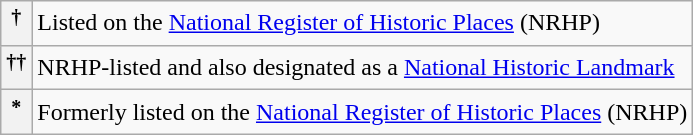<table class="wikitable">
<tr>
<th><sup>†</sup></th>
<td>Listed on the <a href='#'>National Register of Historic Places</a> (NRHP)</td>
</tr>
<tr>
<th><sup>††</sup></th>
<td>NRHP-listed and also designated as a <a href='#'>National Historic Landmark</a></td>
</tr>
<tr>
<th><sup>*</sup></th>
<td>Formerly listed on the <a href='#'>National Register of Historic Places</a> (NRHP)</td>
</tr>
</table>
